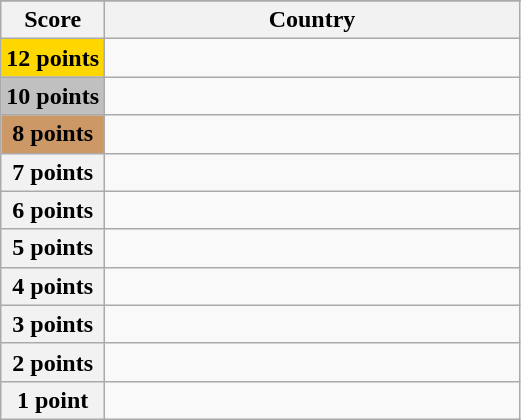<table class="wikitable">
<tr>
</tr>
<tr>
<th scope="col" width="20%">Score</th>
<th scope="col">Country</th>
</tr>
<tr>
<th scope="row" style="background:gold">12 points</th>
<td></td>
</tr>
<tr>
<th scope="row" style="background:silver">10 points</th>
<td></td>
</tr>
<tr>
<th scope="row" style="background:#CC9966">8 points</th>
<td></td>
</tr>
<tr>
<th scope="row">7 points</th>
<td></td>
</tr>
<tr>
<th scope="row">6 points</th>
<td></td>
</tr>
<tr>
<th scope="row">5 points</th>
<td></td>
</tr>
<tr>
<th scope="row">4 points</th>
<td></td>
</tr>
<tr>
<th scope="row">3 points</th>
<td></td>
</tr>
<tr>
<th scope="row">2 points</th>
<td></td>
</tr>
<tr>
<th scope="row">1 point</th>
<td></td>
</tr>
</table>
